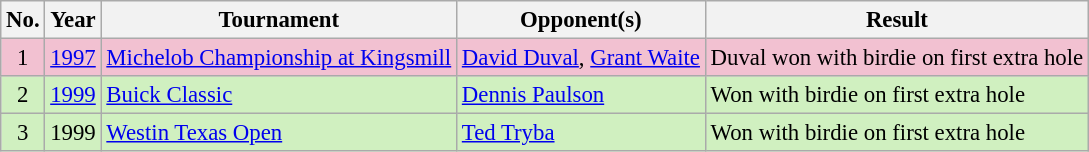<table class="wikitable" style="font-size:95%;">
<tr>
<th>No.</th>
<th>Year</th>
<th>Tournament</th>
<th>Opponent(s)</th>
<th>Result</th>
</tr>
<tr style="background:#F2C1D1;">
<td align=center>1</td>
<td><a href='#'>1997</a></td>
<td><a href='#'>Michelob Championship at Kingsmill</a></td>
<td> <a href='#'>David Duval</a>,  <a href='#'>Grant Waite</a></td>
<td>Duval won with birdie on first extra hole</td>
</tr>
<tr style="background:#D0F0C0;">
<td align=center>2</td>
<td><a href='#'>1999</a></td>
<td><a href='#'>Buick Classic</a></td>
<td> <a href='#'>Dennis Paulson</a></td>
<td>Won with birdie on first extra hole</td>
</tr>
<tr style="background:#D0F0C0;">
<td align=center>3</td>
<td>1999</td>
<td><a href='#'>Westin Texas Open</a></td>
<td> <a href='#'>Ted Tryba</a></td>
<td>Won with birdie on first extra hole</td>
</tr>
</table>
